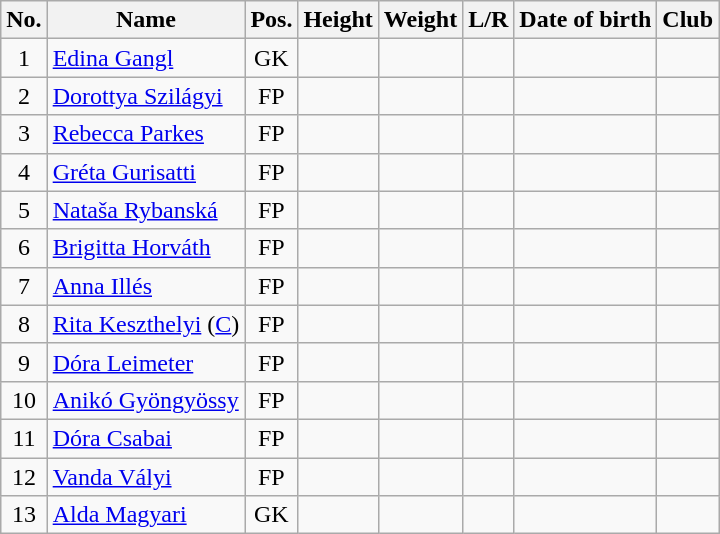<table class="wikitable sortable" style="text-align:center">
<tr>
<th>No.</th>
<th>Name</th>
<th>Pos.</th>
<th>Height</th>
<th>Weight</th>
<th>L/R</th>
<th>Date of birth</th>
<th>Club</th>
</tr>
<tr>
<td style="text-align:center;">1</td>
<td style="text-align:left;"><a href='#'>Edina Gangl</a></td>
<td style="text-align:center;">GK</td>
<td></td>
<td></td>
<td></td>
<td style="text-align:left;"></td>
<td></td>
</tr>
<tr>
<td style="text-align:center;">2</td>
<td style="text-align:left;"><a href='#'>Dorottya Szilágyi</a></td>
<td style="text-align:center;">FP</td>
<td></td>
<td></td>
<td></td>
<td style="text-align:left;"></td>
<td></td>
</tr>
<tr>
<td style="text-align:center;">3</td>
<td style="text-align:left;"><a href='#'>Rebecca Parkes</a></td>
<td style="text-align:center;">FP</td>
<td></td>
<td></td>
<td></td>
<td style="text-align:left;"></td>
<td></td>
</tr>
<tr>
<td style="text-align:center;">4</td>
<td style="text-align:left;"><a href='#'>Gréta Gurisatti</a></td>
<td style="text-align:center;">FP</td>
<td></td>
<td></td>
<td></td>
<td style="text-align:left;"></td>
<td></td>
</tr>
<tr>
<td style="text-align:center;">5</td>
<td style="text-align:left;"><a href='#'>Nataša Rybanská</a></td>
<td style="text-align:center;">FP</td>
<td></td>
<td></td>
<td></td>
<td style="text-align:left;"></td>
<td></td>
</tr>
<tr>
<td style="text-align:center;">6</td>
<td style="text-align:left;"><a href='#'>Brigitta Horváth</a></td>
<td style="text-align:center;">FP</td>
<td></td>
<td></td>
<td></td>
<td style="text-align:left;"></td>
<td></td>
</tr>
<tr>
<td style="text-align:center;">7</td>
<td style="text-align:left;"><a href='#'>Anna Illés</a></td>
<td style="text-align:center;">FP</td>
<td></td>
<td></td>
<td></td>
<td style="text-align:left;"></td>
<td></td>
</tr>
<tr>
<td style="text-align:center;">8</td>
<td style="text-align:left;"><a href='#'>Rita Keszthelyi</a> (<a href='#'>C</a>)</td>
<td style="text-align:center;">FP</td>
<td></td>
<td></td>
<td></td>
<td style="text-align:left;"></td>
<td></td>
</tr>
<tr>
<td style="text-align:center;">9</td>
<td style="text-align:left;"><a href='#'>Dóra Leimeter</a></td>
<td style="text-align:center;">FP</td>
<td></td>
<td></td>
<td></td>
<td style="text-align:left;"></td>
<td></td>
</tr>
<tr>
<td style="text-align:center;">10</td>
<td style="text-align:left;"><a href='#'>Anikó Gyöngyössy</a></td>
<td style="text-align:center;">FP</td>
<td></td>
<td></td>
<td></td>
<td style="text-align:left;"></td>
<td></td>
</tr>
<tr>
<td style="text-align:center;">11</td>
<td style="text-align:left;"><a href='#'>Dóra Csabai</a></td>
<td style="text-align:center;">FP</td>
<td></td>
<td></td>
<td></td>
<td style="text-align:left;"></td>
<td></td>
</tr>
<tr>
<td style="text-align:center;">12</td>
<td style="text-align:left;"><a href='#'>Vanda Vályi</a></td>
<td style="text-align:center;">FP</td>
<td></td>
<td></td>
<td></td>
<td style="text-align:left;"></td>
<td></td>
</tr>
<tr>
<td style="text-align:center;">13</td>
<td style="text-align:left;"><a href='#'>Alda Magyari</a></td>
<td style="text-align:center;">GK</td>
<td></td>
<td></td>
<td></td>
<td style="text-align:left;"></td>
<td></td>
</tr>
</table>
